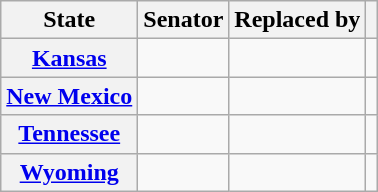<table class="wikitable sortable plainrowheaders">
<tr>
<th scope="col">State</th>
<th scope="col">Senator</th>
<th scope="col">Replaced by</th>
<th scope="col"></th>
</tr>
<tr>
<th><a href='#'>Kansas</a></th>
<td></td>
<td></td>
<td style="text-align:center;"></td>
</tr>
<tr>
<th><a href='#'>New Mexico</a></th>
<td></td>
<td></td>
<td style="text-align:center;"></td>
</tr>
<tr>
<th><a href='#'>Tennessee</a></th>
<td></td>
<td></td>
<td style="text-align:center;"></td>
</tr>
<tr>
<th><a href='#'>Wyoming</a></th>
<td></td>
<td></td>
<td style="text-align:center;"></td>
</tr>
</table>
